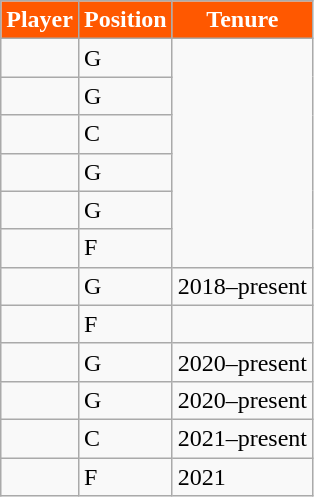<table class="wikitable sortable">
<tr>
<th style="background:#FF5800; color:white;">Player</th>
<th style="background:#FF5800; color:white;">Position</th>
<th style="background:#FF5800; color:white;">Tenure</th>
</tr>
<tr>
<td></td>
<td>G</td>
</tr>
<tr>
<td></td>
<td>G</td>
</tr>
<tr>
<td></td>
<td>C</td>
</tr>
<tr>
<td></td>
<td>G</td>
</tr>
<tr>
<td></td>
<td>G</td>
</tr>
<tr>
<td></td>
<td>F</td>
</tr>
<tr>
<td></td>
<td>G</td>
<td>2018–present</td>
</tr>
<tr>
<td></td>
<td>F</td>
</tr>
<tr>
<td></td>
<td>G</td>
<td>2020–present</td>
</tr>
<tr>
<td></td>
<td>G</td>
<td>2020–present</td>
</tr>
<tr>
<td></td>
<td>C</td>
<td>2021–present</td>
</tr>
<tr>
<td></td>
<td>F</td>
<td>2021</td>
</tr>
</table>
